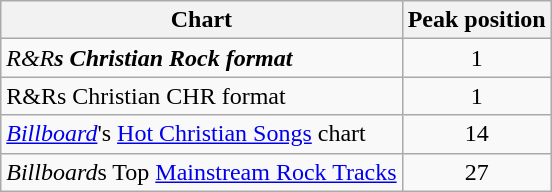<table class="wikitable sortable">
<tr>
<th>Chart</th>
<th>Peak position</th>
</tr>
<tr>
<td><em>R&R<strong>s Christian Rock format</td>
<td align="center">1</td>
</tr>
<tr>
<td></em>R&R</strong>s Christian CHR format</td>
<td align="center">1</td>
</tr>
<tr>
<td><a href='#'><em>Billboard</em></a>'s <a href='#'>Hot Christian Songs</a> chart</td>
<td align="center">14</td>
</tr>
<tr>
<td align="left"><em>Billboard</em>s Top <a href='#'>Mainstream Rock Tracks</a></td>
<td style="text-align:center;">27</td>
</tr>
</table>
